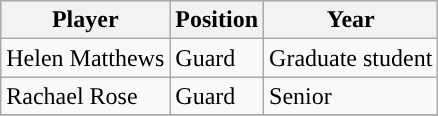<table class="wikitable" border="1">
<tr align=center>
<th>Player</th>
<th>Position</th>
<th>Year</th>
</tr>
<tr>
<td>Helen Matthews</td>
<td>Guard</td>
<td>Graduate student</td>
</tr>
<tr>
<td>Rachael Rose</td>
<td>Guard</td>
<td>Senior</td>
</tr>
<tr>
</tr>
</table>
